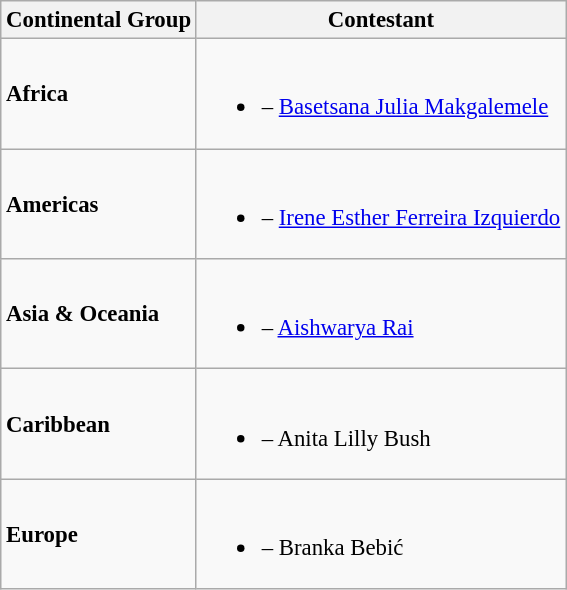<table class="wikitable sortable" style="font-size:95%;">
<tr>
<th>Continental Group</th>
<th>Contestant</th>
</tr>
<tr>
<td><strong>Africa</strong></td>
<td><br><ul><li> – <a href='#'>Basetsana Julia Makgalemele</a></li></ul></td>
</tr>
<tr>
<td><strong>Americas</strong></td>
<td><br><ul><li> – <a href='#'>Irene Esther Ferreira Izquierdo</a></li></ul></td>
</tr>
<tr>
<td><strong>Asia & Oceania</strong></td>
<td><br><ul><li> – <a href='#'>Aishwarya Rai</a></li></ul></td>
</tr>
<tr>
<td><strong>Caribbean</strong></td>
<td><br><ul><li> – Anita Lilly Bush</li></ul></td>
</tr>
<tr>
<td><strong>Europe</strong></td>
<td><br><ul><li> – Branka Bebić</li></ul></td>
</tr>
</table>
